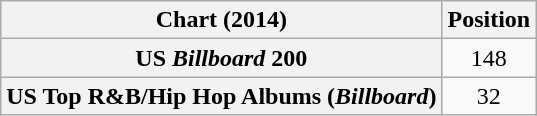<table class="wikitable sortable plainrowheaders" style="text-align:center">
<tr>
<th scope="col">Chart (2014)</th>
<th scope="col">Position</th>
</tr>
<tr>
<th scope="row">US <em>Billboard</em> 200</th>
<td>148</td>
</tr>
<tr>
<th scope="row">US Top R&B/Hip Hop Albums (<em>Billboard</em>)</th>
<td>32</td>
</tr>
</table>
